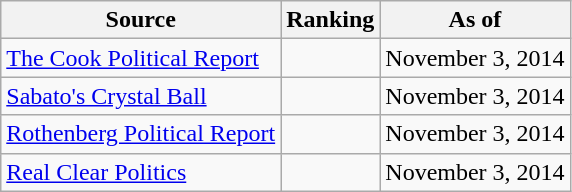<table class="wikitable" style="text-align:center">
<tr>
<th>Source</th>
<th>Ranking</th>
<th>As of</th>
</tr>
<tr>
<td align=left><a href='#'>The Cook Political Report</a></td>
<td></td>
<td>November 3, 2014</td>
</tr>
<tr>
<td align=left><a href='#'>Sabato's Crystal Ball</a></td>
<td></td>
<td>November 3, 2014</td>
</tr>
<tr>
<td align=left><a href='#'>Rothenberg Political Report</a></td>
<td></td>
<td>November 3, 2014</td>
</tr>
<tr>
<td align=left><a href='#'>Real Clear Politics</a></td>
<td></td>
<td>November 3, 2014</td>
</tr>
</table>
